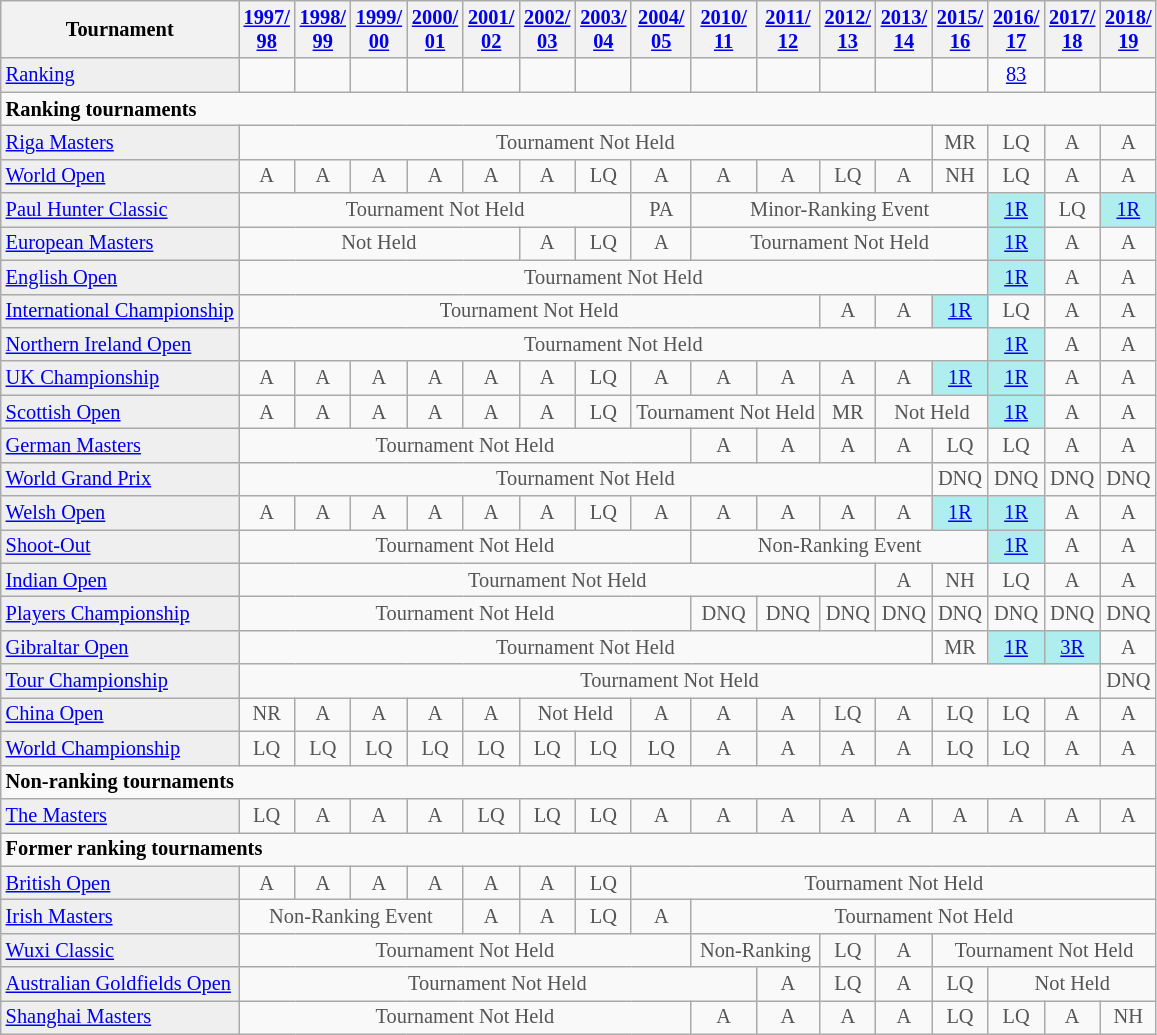<table class="wikitable" style="font-size:85%;">
<tr>
<th>Tournament</th>
<th><a href='#'>1997/<br>98</a></th>
<th><a href='#'>1998/<br>99</a></th>
<th><a href='#'>1999/<br>00</a></th>
<th><a href='#'>2000/<br>01</a></th>
<th><a href='#'>2001/<br>02</a></th>
<th><a href='#'>2002/<br>03</a></th>
<th><a href='#'>2003/<br>04</a></th>
<th><a href='#'>2004/<br>05</a></th>
<th><a href='#'>2010/<br>11</a></th>
<th><a href='#'>2011/<br>12</a></th>
<th><a href='#'>2012/<br>13</a></th>
<th><a href='#'>2013/<br>14</a></th>
<th><a href='#'>2015/<br>16</a></th>
<th><a href='#'>2016/<br>17</a></th>
<th><a href='#'>2017/<br>18</a></th>
<th><a href='#'>2018/<br>19</a></th>
</tr>
<tr>
<td style="background:#EFEFEF;"><a href='#'>Ranking</a></td>
<td align="center"></td>
<td align="center"></td>
<td align="center"></td>
<td align="center"></td>
<td align="center"></td>
<td align="center"></td>
<td align="center"></td>
<td align="center"></td>
<td align="center"></td>
<td align="center"></td>
<td align="center"></td>
<td align="center"></td>
<td align="center"></td>
<td style="text-align:center;"><a href='#'>83</a></td>
<td align="center"></td>
<td align="center"></td>
</tr>
<tr>
<td colspan="30"><strong>Ranking tournaments</strong></td>
</tr>
<tr>
<td style="background:#EFEFEF;"><a href='#'>Riga Masters</a></td>
<td align="center" colspan="12" style="color:#555555;">Tournament Not Held</td>
<td align="center" style="color:#555555;">MR</td>
<td align="center" style="color:#555555;">LQ</td>
<td align="center" style="color:#555555;">A</td>
<td align="center" style="color:#555555;">A</td>
</tr>
<tr>
<td style="background:#EFEFEF;"><a href='#'>World Open</a></td>
<td align="center" style="color:#555555;">A</td>
<td align="center" style="color:#555555;">A</td>
<td align="center" style="color:#555555;">A</td>
<td align="center" style="color:#555555;">A</td>
<td align="center" style="color:#555555;">A</td>
<td align="center" style="color:#555555;">A</td>
<td align="center" style="color:#555555;">LQ</td>
<td align="center" style="color:#555555;">A</td>
<td align="center" style="color:#555555;">A</td>
<td align="center" style="color:#555555;">A</td>
<td align="center" style="color:#555555;">LQ</td>
<td align="center" style="color:#555555;">A</td>
<td align="center" style="color:#555555;">NH</td>
<td align="center" style="color:#555555;">LQ</td>
<td align="center" style="color:#555555;">A</td>
<td align="center" style="color:#555555;">A</td>
</tr>
<tr>
<td style="background:#EFEFEF;"><a href='#'>Paul Hunter Classic</a></td>
<td align="center" colspan="7" style="color:#555555;">Tournament Not Held</td>
<td align="center" style="color:#555555;">PA</td>
<td align="center" colspan="5" style="color:#555555;">Minor-Ranking Event</td>
<td style="text-align:center; background:#afeeee;"><a href='#'>1R</a></td>
<td align="center" style="color:#555555;">LQ</td>
<td style="text-align:center; background:#afeeee;"><a href='#'>1R</a></td>
</tr>
<tr>
<td style="background:#EFEFEF;"><a href='#'>European Masters</a></td>
<td align="center" colspan="5" style="color:#555555;">Not Held</td>
<td align="center" style="color:#555555;">A</td>
<td align="center" style="color:#555555;">LQ</td>
<td align="center" style="color:#555555;">A</td>
<td align="center" colspan="5" style="color:#555555;">Tournament Not Held</td>
<td style="text-align:center; background:#afeeee;"><a href='#'>1R</a></td>
<td align="center" style="color:#555555;">A</td>
<td align="center" style="color:#555555;">A</td>
</tr>
<tr>
<td style="background:#EFEFEF;"><a href='#'>English Open</a></td>
<td align="center" colspan="13" style="color:#555555;">Tournament Not Held</td>
<td style="text-align:center; background:#afeeee;"><a href='#'>1R</a></td>
<td align="center" style="color:#555555;">A</td>
<td align="center" style="color:#555555;">A</td>
</tr>
<tr>
<td style="background:#EFEFEF;"><a href='#'>International Championship</a></td>
<td align="center" colspan="10" style="color:#555555;">Tournament Not Held</td>
<td align="center" style="color:#555555;">A</td>
<td align="center" style="color:#555555;">A</td>
<td style="text-align:center; background:#afeeee;"><a href='#'>1R</a></td>
<td align="center" style="color:#555555;">LQ</td>
<td align="center" style="color:#555555;">A</td>
<td align="center" style="color:#555555;">A</td>
</tr>
<tr>
<td style="background:#EFEFEF;"><a href='#'>Northern Ireland Open</a></td>
<td align="center" colspan="13" style="color:#555555;">Tournament Not Held</td>
<td style="text-align:center; background:#afeeee;"><a href='#'>1R</a></td>
<td align="center" style="color:#555555;">A</td>
<td align="center" style="color:#555555;">A</td>
</tr>
<tr>
<td style="background:#EFEFEF;"><a href='#'>UK Championship</a></td>
<td align="center" style="color:#555555;">A</td>
<td align="center" style="color:#555555;">A</td>
<td align="center" style="color:#555555;">A</td>
<td align="center" style="color:#555555;">A</td>
<td align="center" style="color:#555555;">A</td>
<td align="center" style="color:#555555;">A</td>
<td align="center" style="color:#555555;">LQ</td>
<td align="center" style="color:#555555;">A</td>
<td align="center" style="color:#555555;">A</td>
<td align="center" style="color:#555555;">A</td>
<td align="center" style="color:#555555;">A</td>
<td align="center" style="color:#555555;">A</td>
<td style="text-align:center; background:#afeeee;"><a href='#'>1R</a></td>
<td style="text-align:center; background:#afeeee;"><a href='#'>1R</a></td>
<td align="center" style="color:#555555;">A</td>
<td align="center" style="color:#555555;">A</td>
</tr>
<tr>
<td style="background:#EFEFEF;"><a href='#'>Scottish Open</a></td>
<td align="center" style="color:#555555;">A</td>
<td align="center" style="color:#555555;">A</td>
<td align="center" style="color:#555555;">A</td>
<td align="center" style="color:#555555;">A</td>
<td align="center" style="color:#555555;">A</td>
<td align="center" style="color:#555555;">A</td>
<td align="center" style="color:#555555;">LQ</td>
<td align="center" colspan="3" style="color:#555555;">Tournament Not Held</td>
<td align="center" style="color:#555555;">MR</td>
<td align="center" colspan="2" style="color:#555555;">Not Held</td>
<td style="text-align:center; background:#afeeee;"><a href='#'>1R</a></td>
<td align="center" style="color:#555555;">A</td>
<td align="center" style="color:#555555;">A</td>
</tr>
<tr>
<td style="background:#EFEFEF;"><a href='#'>German Masters</a></td>
<td align="center" colspan="8" style="color:#555555;">Tournament Not Held</td>
<td align="center" style="color:#555555;">A</td>
<td align="center" style="color:#555555;">A</td>
<td align="center" style="color:#555555;">A</td>
<td align="center" style="color:#555555;">A</td>
<td align="center" style="color:#555555;">LQ</td>
<td align="center" style="color:#555555;">LQ</td>
<td align="center" style="color:#555555;">A</td>
<td align="center" style="color:#555555;">A</td>
</tr>
<tr>
<td style="background:#EFEFEF;"><a href='#'>World Grand Prix</a></td>
<td align="center" colspan="12" style="color:#555555;">Tournament Not Held</td>
<td align="center" style="color:#555555;">DNQ</td>
<td align="center" style="color:#555555;">DNQ</td>
<td align="center" style="color:#555555;">DNQ</td>
<td align="center" style="color:#555555;">DNQ</td>
</tr>
<tr>
<td style="background:#EFEFEF;"><a href='#'>Welsh Open</a></td>
<td align="center" style="color:#555555;">A</td>
<td align="center" style="color:#555555;">A</td>
<td align="center" style="color:#555555;">A</td>
<td align="center" style="color:#555555;">A</td>
<td align="center" style="color:#555555;">A</td>
<td align="center" style="color:#555555;">A</td>
<td align="center" style="color:#555555;">LQ</td>
<td align="center" style="color:#555555;">A</td>
<td align="center" style="color:#555555;">A</td>
<td align="center" style="color:#555555;">A</td>
<td align="center" style="color:#555555;">A</td>
<td align="center" style="color:#555555;">A</td>
<td style="text-align:center; background:#afeeee;"><a href='#'>1R</a></td>
<td style="text-align:center; background:#afeeee;"><a href='#'>1R</a></td>
<td align="center" style="color:#555555;">A</td>
<td align="center" style="color:#555555;">A</td>
</tr>
<tr>
<td style="background:#EFEFEF;"><a href='#'>Shoot-Out</a></td>
<td align="center" colspan="8" style="color:#555555;">Tournament Not Held</td>
<td align="center" colspan="5" style="color:#555555;">Non-Ranking Event</td>
<td style="text-align:center; background:#afeeee;"><a href='#'>1R</a></td>
<td align="center" style="color:#555555;">A</td>
<td align="center" style="color:#555555;">A</td>
</tr>
<tr>
<td style="background:#EFEFEF;"><a href='#'>Indian Open</a></td>
<td align="center" colspan="11" style="color:#555555;">Tournament Not Held</td>
<td align="center" style="color:#555555;">A</td>
<td align="center" style="color:#555555;">NH</td>
<td align="center" style="color:#555555;">LQ</td>
<td align="center" style="color:#555555;">A</td>
<td align="center" style="color:#555555;">A</td>
</tr>
<tr>
<td style="background:#EFEFEF;"><a href='#'>Players Championship</a></td>
<td align="center" colspan="8" style="color:#555555;">Tournament Not Held</td>
<td align="center" style="color:#555555;">DNQ</td>
<td align="center" style="color:#555555;">DNQ</td>
<td align="center" style="color:#555555;">DNQ</td>
<td align="center" style="color:#555555;">DNQ</td>
<td align="center" style="color:#555555;">DNQ</td>
<td align="center" style="color:#555555;">DNQ</td>
<td align="center" style="color:#555555;">DNQ</td>
<td align="center" style="color:#555555;">DNQ</td>
</tr>
<tr>
<td style="background:#EFEFEF;"><a href='#'>Gibraltar Open</a></td>
<td align="center" colspan="12" style="color:#555555;">Tournament Not Held</td>
<td align="center" style="color:#555555;">MR</td>
<td style="text-align:center; background:#afeeee;"><a href='#'>1R</a></td>
<td style="text-align:center; background:#afeeee;"><a href='#'>3R</a></td>
<td align="center" style="color:#555555;">A</td>
</tr>
<tr>
<td style="background:#EFEFEF;"><a href='#'>Tour Championship</a></td>
<td align="center" colspan="15" style="color:#555555;">Tournament Not Held</td>
<td align="center" style="color:#555555;">DNQ</td>
</tr>
<tr>
<td style="background:#EFEFEF;"><a href='#'>China Open</a></td>
<td align="center" style="color:#555555;">NR</td>
<td align="center" style="color:#555555;">A</td>
<td align="center" style="color:#555555;">A</td>
<td align="center" style="color:#555555;">A</td>
<td align="center" style="color:#555555;">A</td>
<td align="center" colspan="2" style="color:#555555;">Not Held</td>
<td align="center" style="color:#555555;">A</td>
<td align="center" style="color:#555555;">A</td>
<td align="center" style="color:#555555;">A</td>
<td align="center" style="color:#555555;">LQ</td>
<td align="center" style="color:#555555;">A</td>
<td align="center" style="color:#555555;">LQ</td>
<td align="center" style="color:#555555;">LQ</td>
<td align="center" style="color:#555555;">A</td>
<td align="center" style="color:#555555;">A</td>
</tr>
<tr>
<td style="background:#EFEFEF;"><a href='#'>World Championship</a></td>
<td align="center" style="color:#555555;">LQ</td>
<td align="center" style="color:#555555;">LQ</td>
<td align="center" style="color:#555555;">LQ</td>
<td align="center" style="color:#555555;">LQ</td>
<td align="center" style="color:#555555;">LQ</td>
<td align="center" style="color:#555555;">LQ</td>
<td align="center" style="color:#555555;">LQ</td>
<td align="center" style="color:#555555;">LQ</td>
<td align="center" style="color:#555555;">A</td>
<td align="center" style="color:#555555;">A</td>
<td align="center" style="color:#555555;">A</td>
<td align="center" style="color:#555555;">A</td>
<td align="center" style="color:#555555;">LQ</td>
<td align="center" style="color:#555555;">LQ</td>
<td align="center" style="color:#555555;">A</td>
<td align="center" style="color:#555555;">A</td>
</tr>
<tr>
<td colspan="30"><strong>Non-ranking tournaments</strong></td>
</tr>
<tr>
<td style="background:#EFEFEF;"><a href='#'>The Masters</a></td>
<td align="center" style="color:#555555;">LQ</td>
<td align="center" style="color:#555555;">A</td>
<td align="center" style="color:#555555;">A</td>
<td align="center" style="color:#555555;">A</td>
<td align="center" style="color:#555555;">LQ</td>
<td align="center" style="color:#555555;">LQ</td>
<td align="center" style="color:#555555;">LQ</td>
<td align="center" style="color:#555555;">A</td>
<td align="center" style="color:#555555;">A</td>
<td align="center" style="color:#555555;">A</td>
<td align="center" style="color:#555555;">A</td>
<td align="center" style="color:#555555;">A</td>
<td align="center" style="color:#555555;">A</td>
<td align="center" style="color:#555555;">A</td>
<td align="center" style="color:#555555;">A</td>
<td align="center" style="color:#555555;">A</td>
</tr>
<tr>
<td colspan="30"><strong>Former ranking tournaments</strong></td>
</tr>
<tr>
<td style="background:#EFEFEF;"><a href='#'>British Open</a></td>
<td align="center" style="color:#555555;">A</td>
<td align="center" style="color:#555555;">A</td>
<td align="center" style="color:#555555;">A</td>
<td align="center" style="color:#555555;">A</td>
<td align="center" style="color:#555555;">A</td>
<td align="center" style="color:#555555;">A</td>
<td align="center" style="color:#555555;">LQ</td>
<td align="center" colspan="30" style="color:#555555;">Tournament Not Held</td>
</tr>
<tr>
<td style="background:#EFEFEF;"><a href='#'>Irish Masters</a></td>
<td align="center" colspan="4" style="color:#555555;">Non-Ranking Event</td>
<td align="center" style="color:#555555;">A</td>
<td align="center" style="color:#555555;">A</td>
<td align="center" style="color:#555555;">LQ</td>
<td align="center" style="color:#555555;">A</td>
<td align="center" colspan="30" style="color:#555555;">Tournament Not Held</td>
</tr>
<tr>
<td style="background:#EFEFEF;"><a href='#'>Wuxi Classic</a></td>
<td align="center" colspan="8" style="color:#555555;">Tournament Not Held</td>
<td align="center" colspan="2" style="color:#555555;">Non-Ranking</td>
<td align="center" style="color:#555555;">LQ</td>
<td align="center" style="color:#555555;">A</td>
<td align="center" colspan="30" style="color:#555555;">Tournament Not Held</td>
</tr>
<tr>
<td style="background:#EFEFEF;"><a href='#'>Australian Goldfields Open</a></td>
<td align="center" colspan="9" style="color:#555555;">Tournament Not Held</td>
<td align="center" style="color:#555555;">A</td>
<td align="center" style="color:#555555;">LQ</td>
<td align="center" style="color:#555555;">A</td>
<td align="center" style="color:#555555;">LQ</td>
<td align="center" colspan="30" style="color:#555555;">Not Held</td>
</tr>
<tr>
<td style="background:#EFEFEF;"><a href='#'>Shanghai Masters</a></td>
<td align="center" colspan="8" style="color:#555555;">Tournament Not Held</td>
<td align="center" style="color:#555555;">A</td>
<td align="center" style="color:#555555;">A</td>
<td align="center" style="color:#555555;">A</td>
<td align="center" style="color:#555555;">A</td>
<td align="center" style="color:#555555;">LQ</td>
<td align="center" style="color:#555555;">LQ</td>
<td align="center" style="color:#555555;">A</td>
<td align="center" style="color:#555555;">NH</td>
</tr>
</table>
